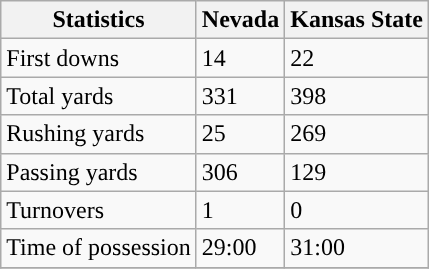<table class="wikitable">
<tr>
<th>Statistics</th>
<th>Nevada</th>
<th>Kansas State</th>
</tr>
<tr>
<td>First downs</td>
<td>14</td>
<td>22</td>
</tr>
<tr>
<td>Total yards</td>
<td>331</td>
<td>398</td>
</tr>
<tr>
<td>Rushing yards</td>
<td>25</td>
<td>269</td>
</tr>
<tr>
<td>Passing yards</td>
<td>306</td>
<td>129</td>
</tr>
<tr>
<td>Turnovers</td>
<td>1</td>
<td>0</td>
</tr>
<tr>
<td>Time of possession</td>
<td>29:00</td>
<td>31:00</td>
</tr>
<tr>
</tr>
</table>
